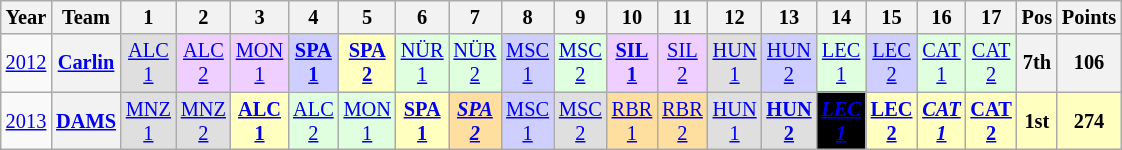<table class="wikitable" style="text-align:center; font-size:85%">
<tr>
<th>Year</th>
<th>Team</th>
<th>1</th>
<th>2</th>
<th>3</th>
<th>4</th>
<th>5</th>
<th>6</th>
<th>7</th>
<th>8</th>
<th>9</th>
<th>10</th>
<th>11</th>
<th>12</th>
<th>13</th>
<th>14</th>
<th>15</th>
<th>16</th>
<th>17</th>
<th>Pos</th>
<th>Points</th>
</tr>
<tr>
<td><a href='#'>2012</a></td>
<th nowrap><a href='#'>Carlin</a></th>
<td style="background:#DFDFDF;"><a href='#'>ALC<br>1</a><br></td>
<td style="background:#EFCFFF;"><a href='#'>ALC<br>2</a><br></td>
<td style="background:#EFCFFF;"><a href='#'>MON<br>1</a><br></td>
<td style="background:#CFCFFF;"><strong><a href='#'>SPA<br>1</a></strong><br></td>
<td style="background:#FFFFBF;"><strong><a href='#'>SPA<br>2</a></strong><br></td>
<td style="background:#DFFFDF;"><a href='#'>NÜR<br>1</a><br></td>
<td style="background:#DFFFDF;"><a href='#'>NÜR<br>2</a><br></td>
<td style="background:#CFCFFF;"><a href='#'>MSC<br>1</a><br></td>
<td style="background:#DFFFDF;"><a href='#'>MSC<br>2</a><br></td>
<td style="background:#EFCFFF;"><strong><a href='#'>SIL<br>1</a></strong><br></td>
<td style="background:#EFCFFF;"><a href='#'>SIL<br>2</a><br></td>
<td style="background:#DFDFDF;"><a href='#'>HUN<br>1</a><br></td>
<td style="background:#CFCFFF;"><a href='#'>HUN<br>2</a><br></td>
<td style="background:#DFFFDF;"><a href='#'>LEC<br>1</a><br></td>
<td style="background:#CFCFFF;"><a href='#'>LEC<br>2</a><br></td>
<td style="background:#DFFFDF;"><a href='#'>CAT<br>1</a><br></td>
<td style="background:#DFFFDF;"><a href='#'>CAT<br>2</a><br></td>
<th>7th</th>
<th>106</th>
</tr>
<tr>
<td><a href='#'>2013</a></td>
<th nowrap><a href='#'>DAMS</a></th>
<td style="background:#DFDFDF;"><a href='#'>MNZ<br>1</a><br></td>
<td style="background:#DFDFDF;"><a href='#'>MNZ<br>2</a><br></td>
<td style="background:#FFFFBF;"><strong><a href='#'>ALC<br>1</a></strong><br></td>
<td style="background:#DFFFDF;"><a href='#'>ALC<br>2</a><br></td>
<td style="background:#DFFFDF;"><a href='#'>MON<br>1</a><br></td>
<td style="background:#FFFFBF;"><strong><a href='#'>SPA<br>1</a></strong><br></td>
<td style="background:#FFDF9F;"><strong><em><a href='#'>SPA<br>2</a></em></strong><br></td>
<td style="background:#CFCFFF;"><a href='#'>MSC<br>1</a><br></td>
<td style="background:#DFDFDF;"><a href='#'>MSC<br>2</a><br></td>
<td style="background:#FFDF9F;"><a href='#'>RBR<br>1</a><br></td>
<td style="background:#FFDF9F;"><a href='#'>RBR<br>2</a><br></td>
<td style="background:#DFDFDF;"><a href='#'>HUN<br>1</a><br></td>
<td style="background:#DFDFDF;"><strong><a href='#'>HUN<br>2</a></strong><br></td>
<td style="background:black; color:white;"><strong><em><a href='#'><span>LEC<br>1</span></a></em></strong><br></td>
<td style="background:#FFFFBF;"><strong><a href='#'>LEC<br>2</a></strong><br></td>
<td style="background:#FFFFBF;"><strong><em><a href='#'>CAT<br>1</a></em></strong><br></td>
<td style="background:#FFFFBF;"><strong><a href='#'>CAT<br>2</a></strong><br></td>
<td style="background:#FFFFBF;"><strong>1st</strong></td>
<td style="background:#FFFFBF;"><strong>274</strong></td>
</tr>
</table>
